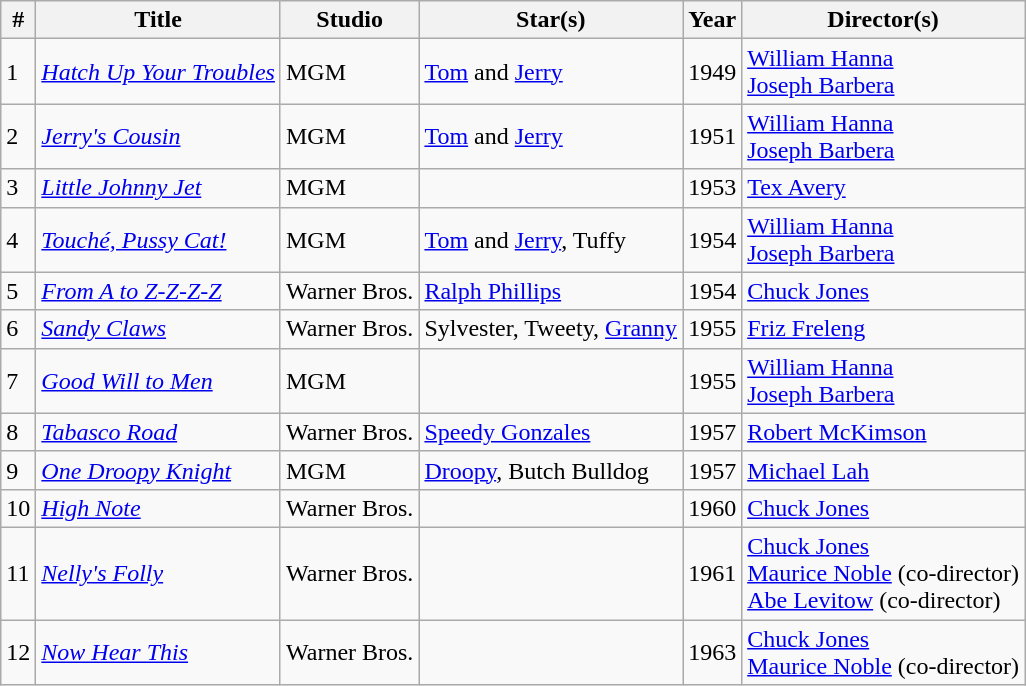<table class="wikitable sortable">
<tr>
<th>#</th>
<th>Title</th>
<th>Studio</th>
<th>Star(s)</th>
<th>Year</th>
<th>Director(s)</th>
</tr>
<tr>
<td>1</td>
<td><em><a href='#'>Hatch Up Your Troubles</a></em></td>
<td>MGM</td>
<td><a href='#'>Tom</a> and <a href='#'>Jerry</a></td>
<td>1949</td>
<td><a href='#'>William Hanna</a><br><a href='#'>Joseph Barbera</a></td>
</tr>
<tr>
<td>2</td>
<td><em><a href='#'>Jerry's Cousin</a></em></td>
<td>MGM</td>
<td><a href='#'>Tom</a> and <a href='#'>Jerry</a></td>
<td>1951</td>
<td><a href='#'>William Hanna</a><br><a href='#'>Joseph Barbera</a></td>
</tr>
<tr>
<td>3</td>
<td><em><a href='#'>Little Johnny Jet</a></em></td>
<td>MGM</td>
<td></td>
<td>1953</td>
<td><a href='#'>Tex Avery</a></td>
</tr>
<tr>
<td>4</td>
<td><em><a href='#'>Touché, Pussy Cat!</a></em></td>
<td>MGM</td>
<td><a href='#'>Tom</a> and <a href='#'>Jerry</a>, Tuffy</td>
<td>1954</td>
<td><a href='#'>William Hanna</a><br><a href='#'>Joseph Barbera</a></td>
</tr>
<tr>
<td>5</td>
<td><em><a href='#'>From A to Z-Z-Z-Z</a></em></td>
<td>Warner Bros.</td>
<td><a href='#'>Ralph Phillips</a></td>
<td>1954</td>
<td><a href='#'>Chuck Jones</a></td>
</tr>
<tr>
<td>6</td>
<td><em><a href='#'>Sandy Claws</a></em></td>
<td>Warner Bros.</td>
<td>Sylvester, Tweety, <a href='#'>Granny</a></td>
<td>1955</td>
<td><a href='#'>Friz Freleng</a></td>
</tr>
<tr>
<td>7</td>
<td><em><a href='#'>Good Will to Men</a></em></td>
<td>MGM</td>
<td></td>
<td>1955</td>
<td><a href='#'>William Hanna</a><br><a href='#'>Joseph Barbera</a></td>
</tr>
<tr>
<td>8</td>
<td><em><a href='#'>Tabasco Road</a></em></td>
<td>Warner Bros.</td>
<td><a href='#'>Speedy Gonzales</a></td>
<td>1957</td>
<td><a href='#'>Robert McKimson</a></td>
</tr>
<tr>
<td>9</td>
<td><em><a href='#'>One Droopy Knight</a></em></td>
<td>MGM</td>
<td><a href='#'>Droopy</a>, Butch Bulldog</td>
<td>1957</td>
<td><a href='#'>Michael Lah</a></td>
</tr>
<tr>
<td>10</td>
<td><em><a href='#'>High Note</a></em></td>
<td>Warner Bros.</td>
<td></td>
<td>1960</td>
<td><a href='#'>Chuck Jones</a></td>
</tr>
<tr>
<td>11</td>
<td><em><a href='#'>Nelly's Folly</a></em></td>
<td>Warner Bros.</td>
<td></td>
<td>1961</td>
<td><a href='#'>Chuck Jones</a><br><a href='#'>Maurice Noble</a> (co-director)<br><a href='#'>Abe Levitow</a> (co-director)</td>
</tr>
<tr>
<td>12</td>
<td><em><a href='#'>Now Hear This</a></em></td>
<td>Warner Bros.</td>
<td></td>
<td>1963</td>
<td><a href='#'>Chuck Jones</a><br><a href='#'>Maurice Noble</a> (co-director)</td>
</tr>
</table>
